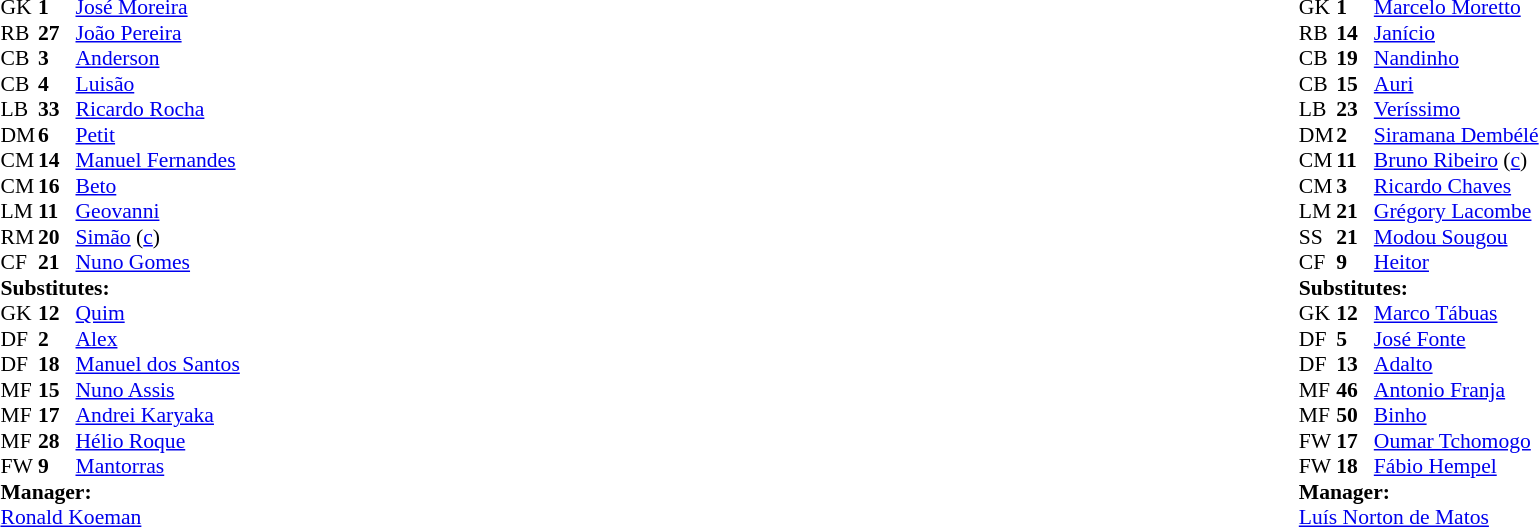<table width="100%">
<tr>
<td valign="top" width="50%"><br><table style="font-size: 90%" cellspacing="0" cellpadding="0">
<tr>
<td colspan="4"></td>
</tr>
<tr>
<th width=25></th>
<th width=25></th>
</tr>
<tr>
<td>GK</td>
<td><strong>1</strong></td>
<td> <a href='#'>José Moreira</a></td>
</tr>
<tr>
<td>RB</td>
<td><strong>27</strong></td>
<td> <a href='#'>João Pereira</a></td>
</tr>
<tr>
<td>CB</td>
<td><strong>3</strong></td>
<td> <a href='#'>Anderson</a></td>
</tr>
<tr>
<td>CB</td>
<td><strong>4</strong></td>
<td> <a href='#'>Luisão</a></td>
</tr>
<tr>
<td>LB</td>
<td><strong>33</strong></td>
<td> <a href='#'>Ricardo Rocha</a></td>
<td></td>
<td></td>
</tr>
<tr>
<td>DM</td>
<td><strong>6</strong></td>
<td> <a href='#'>Petit</a></td>
</tr>
<tr>
<td>CM</td>
<td><strong>14</strong></td>
<td> <a href='#'>Manuel Fernandes</a></td>
<td></td>
<td></td>
</tr>
<tr>
<td>CM</td>
<td><strong>16</strong></td>
<td> <a href='#'>Beto</a></td>
</tr>
<tr>
<td>LM</td>
<td><strong>11</strong></td>
<td> <a href='#'>Geovanni</a></td>
<td></td>
<td></td>
</tr>
<tr>
<td>RM</td>
<td><strong>20</strong></td>
<td> <a href='#'>Simão</a> (<a href='#'>c</a>)</td>
</tr>
<tr>
<td>CF</td>
<td><strong>21</strong></td>
<td> <a href='#'>Nuno Gomes</a></td>
</tr>
<tr>
<td colspan=3><strong>Substitutes:</strong></td>
</tr>
<tr>
<td>GK</td>
<td><strong>12</strong></td>
<td> <a href='#'>Quim</a></td>
</tr>
<tr>
<td>DF</td>
<td><strong>2</strong></td>
<td> <a href='#'>Alex</a></td>
</tr>
<tr>
<td>DF</td>
<td><strong>18</strong></td>
<td> <a href='#'>Manuel dos Santos</a></td>
<td></td>
<td></td>
</tr>
<tr>
<td>MF</td>
<td><strong>15</strong></td>
<td> <a href='#'>Nuno Assis</a></td>
</tr>
<tr>
<td>MF</td>
<td><strong>17</strong></td>
<td> <a href='#'>Andrei Karyaka</a></td>
<td></td>
<td></td>
</tr>
<tr>
<td>MF</td>
<td><strong>28</strong></td>
<td> <a href='#'>Hélio Roque</a></td>
<td></td>
<td></td>
</tr>
<tr>
<td>FW</td>
<td><strong>9</strong></td>
<td> <a href='#'>Mantorras</a></td>
</tr>
<tr>
<td colspan=3><strong>Manager:</strong></td>
</tr>
<tr>
<td colspan=4> <a href='#'>Ronald Koeman</a></td>
</tr>
</table>
</td>
<td valign="top"></td>
<td valign="top" width="50%"><br><table style="font-size: 90%" cellspacing="0" cellpadding="0" align=center>
<tr>
<td colspan="4"></td>
</tr>
<tr>
<th width=25></th>
<th width=25></th>
</tr>
<tr>
<td>GK</td>
<td><strong>1</strong></td>
<td> <a href='#'>Marcelo Moretto</a></td>
</tr>
<tr>
<td>RB</td>
<td><strong>14</strong></td>
<td> <a href='#'>Janício</a></td>
</tr>
<tr>
<td>CB</td>
<td><strong>19</strong></td>
<td> <a href='#'>Nandinho</a></td>
</tr>
<tr>
<td>CB</td>
<td><strong>15</strong></td>
<td> <a href='#'>Auri</a></td>
</tr>
<tr>
<td>LB</td>
<td><strong>23</strong></td>
<td> <a href='#'>Veríssimo</a></td>
</tr>
<tr>
<td>DM</td>
<td><strong>2</strong></td>
<td> <a href='#'>Siramana Dembélé</a></td>
<td></td>
<td></td>
</tr>
<tr>
<td>CM</td>
<td><strong>11</strong></td>
<td> <a href='#'>Bruno Ribeiro</a> (<a href='#'>c</a>)</td>
<td></td>
<td></td>
</tr>
<tr>
<td>CM</td>
<td><strong>3</strong></td>
<td> <a href='#'>Ricardo Chaves</a></td>
</tr>
<tr>
<td>LM</td>
<td><strong>21</strong></td>
<td> <a href='#'>Grégory Lacombe</a></td>
<td></td>
<td></td>
</tr>
<tr>
<td>SS</td>
<td><strong>21</strong></td>
<td> <a href='#'>Modou Sougou</a></td>
</tr>
<tr>
<td>CF</td>
<td><strong>9</strong></td>
<td> <a href='#'>Heitor</a></td>
<td></td>
<td></td>
</tr>
<tr>
<td colspan=3><strong>Substitutes:</strong></td>
</tr>
<tr>
<td>GK</td>
<td><strong>12</strong></td>
<td> <a href='#'>Marco Tábuas</a></td>
</tr>
<tr>
<td>DF</td>
<td><strong>5</strong></td>
<td> <a href='#'>José Fonte</a></td>
</tr>
<tr>
<td>DF</td>
<td><strong>13</strong></td>
<td> <a href='#'>Adalto</a></td>
</tr>
<tr>
<td>MF</td>
<td><strong>46</strong></td>
<td> <a href='#'>Antonio Franja</a></td>
<td></td>
<td></td>
</tr>
<tr>
<td>MF</td>
<td><strong>50</strong></td>
<td> <a href='#'>Binho</a></td>
</tr>
<tr>
<td>FW</td>
<td><strong>17</strong></td>
<td> <a href='#'>Oumar Tchomogo</a></td>
<td></td>
<td></td>
</tr>
<tr>
<td>FW</td>
<td><strong>18</strong></td>
<td> <a href='#'>Fábio Hempel</a></td>
<td></td>
<td></td>
</tr>
<tr>
<td colspan=3><strong>Manager:</strong></td>
</tr>
<tr>
<td colspan=4> <a href='#'>Luís Norton de Matos</a></td>
</tr>
</table>
</td>
</tr>
</table>
